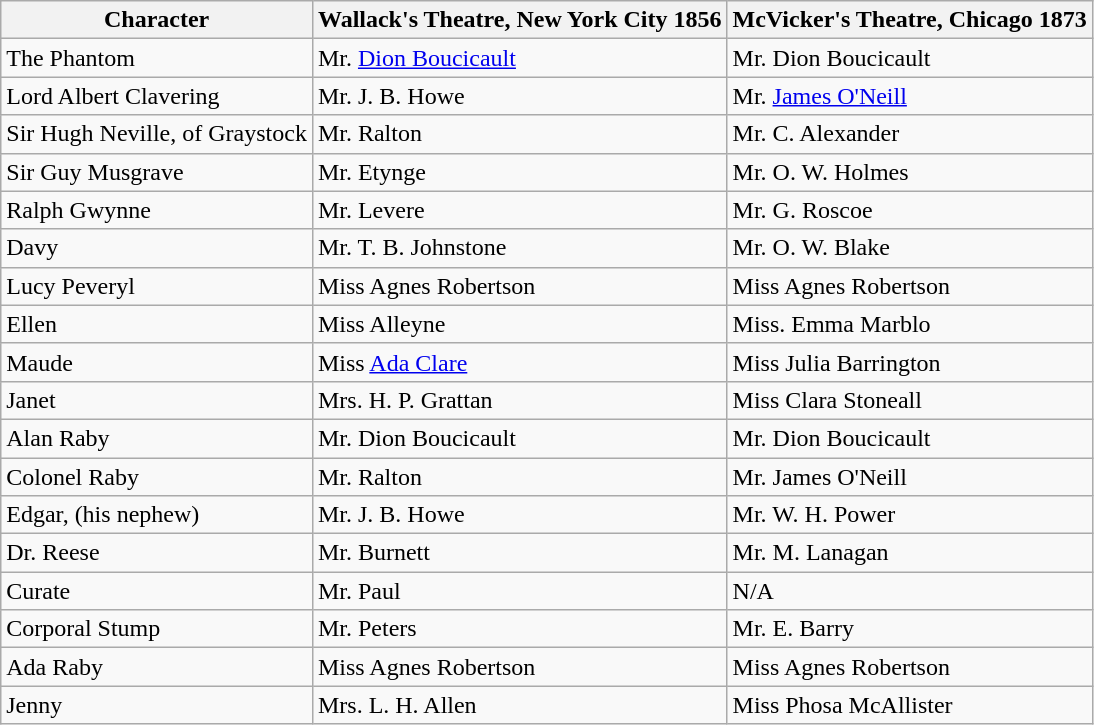<table class="wikitable">
<tr>
<th>Character</th>
<th>Wallack's Theatre, New York City 1856</th>
<th>McVicker's Theatre, Chicago 1873</th>
</tr>
<tr>
<td>The Phantom</td>
<td>Mr. <a href='#'>Dion Boucicault</a></td>
<td>Mr. Dion Boucicault</td>
</tr>
<tr>
<td>Lord Albert Clavering</td>
<td>Mr. J. B. Howe</td>
<td>Mr. <a href='#'>James O'Neill</a></td>
</tr>
<tr>
<td>Sir Hugh Neville, of Graystock</td>
<td>Mr. Ralton</td>
<td>Mr. C. Alexander</td>
</tr>
<tr>
<td>Sir Guy Musgrave</td>
<td>Mr. Etynge</td>
<td>Mr. O. W. Holmes</td>
</tr>
<tr>
<td>Ralph Gwynne</td>
<td>Mr. Levere</td>
<td>Mr. G. Roscoe</td>
</tr>
<tr>
<td>Davy</td>
<td>Mr. T. B. Johnstone</td>
<td>Mr. O. W. Blake</td>
</tr>
<tr>
<td>Lucy Peveryl</td>
<td>Miss Agnes Robertson</td>
<td>Miss Agnes Robertson</td>
</tr>
<tr>
<td>Ellen</td>
<td>Miss Alleyne</td>
<td>Miss. Emma Marblo</td>
</tr>
<tr>
<td>Maude</td>
<td>Miss <a href='#'>Ada Clare</a></td>
<td>Miss Julia Barrington</td>
</tr>
<tr>
<td>Janet</td>
<td>Mrs. H. P. Grattan</td>
<td>Miss Clara Stoneall</td>
</tr>
<tr>
<td>Alan Raby</td>
<td>Mr. Dion Boucicault</td>
<td>Mr. Dion Boucicault</td>
</tr>
<tr>
<td>Colonel Raby</td>
<td>Mr. Ralton</td>
<td>Mr. James O'Neill</td>
</tr>
<tr>
<td>Edgar, (his nephew)</td>
<td>Mr. J. B. Howe</td>
<td>Mr. W. H. Power</td>
</tr>
<tr>
<td>Dr. Reese</td>
<td>Mr. Burnett</td>
<td>Mr. M. Lanagan</td>
</tr>
<tr>
<td>Curate</td>
<td>Mr. Paul</td>
<td>N/A</td>
</tr>
<tr>
<td>Corporal Stump</td>
<td>Mr. Peters</td>
<td>Mr. E. Barry</td>
</tr>
<tr>
<td>Ada Raby</td>
<td>Miss Agnes Robertson</td>
<td>Miss Agnes Robertson</td>
</tr>
<tr>
<td>Jenny</td>
<td>Mrs. L. H. Allen</td>
<td>Miss Phosa McAllister</td>
</tr>
</table>
